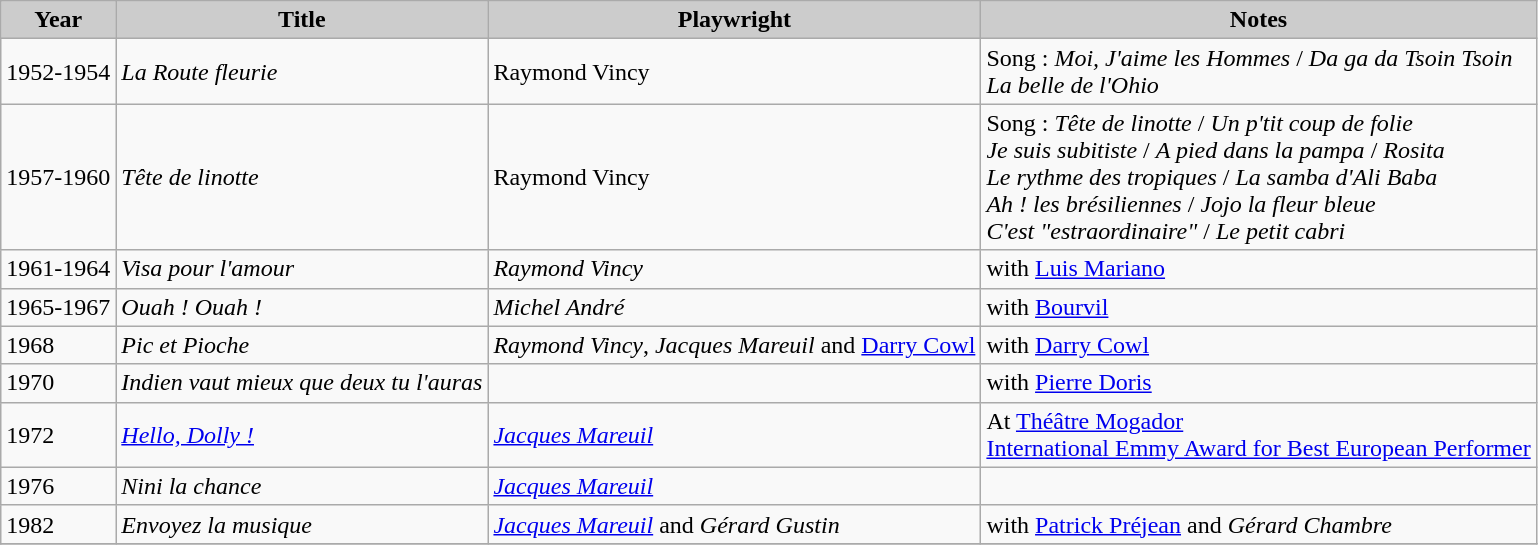<table class="wikitable">
<tr>
<th style="background: #CCCCCC;">Year</th>
<th style="background: #CCCCCC;">Title</th>
<th style="background: #CCCCCC;">Playwright</th>
<th style="background: #CCCCCC;">Notes</th>
</tr>
<tr>
<td>1952-1954</td>
<td><em>La Route fleurie</em></td>
<td>Raymond Vincy</td>
<td>Song : <em>Moi, J'aime les Hommes</em> / <em>Da ga da Tsoin Tsoin</em><br><em>La belle de l'Ohio</em></td>
</tr>
<tr>
<td>1957-1960</td>
<td><em>Tête de linotte</em></td>
<td>Raymond Vincy</td>
<td>Song : <em>Tête de linotte</em> / <em>Un p'tit coup de folie</em><br><em>Je suis subitiste</em> / <em>A pied dans la pampa</em> / <em>Rosita</em><br><em>Le rythme des tropiques</em> / <em>La samba d'Ali Baba</em><br><em>Ah ! les brésiliennes</em> / <em>Jojo la fleur bleue</em><br><em>C'est "estraordinaire"</em> / <em>Le petit cabri</em></td>
</tr>
<tr>
<td>1961-1964</td>
<td><em>Visa pour l'amour</em></td>
<td><em>Raymond Vincy</em></td>
<td>with <a href='#'>Luis Mariano</a></td>
</tr>
<tr>
<td>1965-1967</td>
<td><em>Ouah ! Ouah !</em></td>
<td><em>Michel André</em></td>
<td>with <a href='#'>Bourvil</a></td>
</tr>
<tr>
<td>1968</td>
<td><em>Pic et Pioche</em></td>
<td><em>Raymond Vincy</em>, <em>Jacques Mareuil</em> and <a href='#'>Darry Cowl</a></td>
<td>with <a href='#'>Darry Cowl</a></td>
</tr>
<tr>
<td>1970</td>
<td><em>Indien vaut mieux que deux tu l'auras</em></td>
<td></td>
<td>with <a href='#'>Pierre Doris</a></td>
</tr>
<tr>
<td>1972</td>
<td><em><a href='#'>Hello, Dolly !</a></em></td>
<td><em><a href='#'>Jacques Mareuil</a></em></td>
<td>At <a href='#'>Théâtre Mogador</a><br><a href='#'>International Emmy Award for Best European Performer</a></td>
</tr>
<tr>
<td>1976</td>
<td><em>Nini la chance</em></td>
<td><em><a href='#'>Jacques Mareuil</a></em></td>
<td></td>
</tr>
<tr>
<td>1982</td>
<td><em>Envoyez la musique</em></td>
<td><em><a href='#'>Jacques Mareuil</a></em> and <em>Gérard Gustin</em></td>
<td>with <a href='#'>Patrick Préjean</a> and <em>Gérard Chambre</em></td>
</tr>
<tr>
</tr>
</table>
